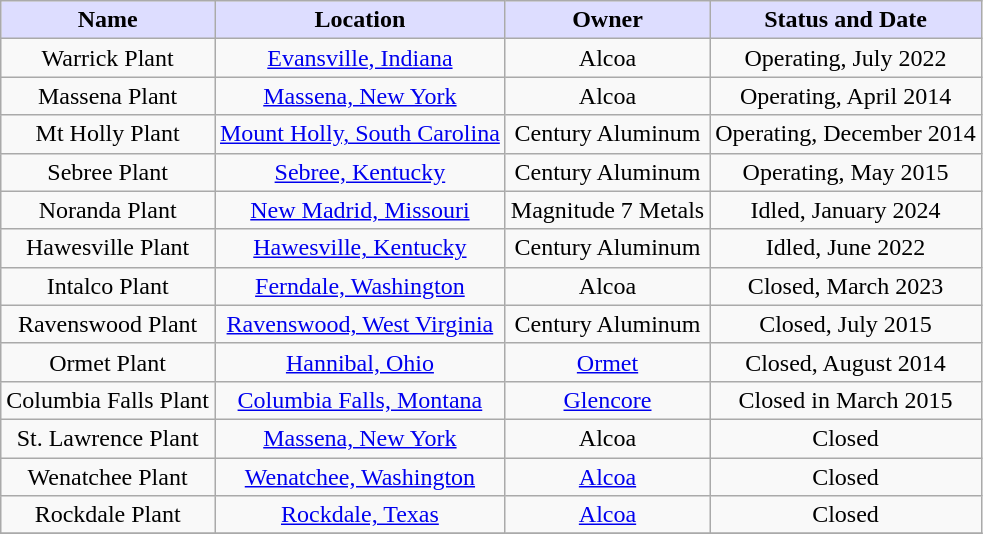<table class="wikitable sortable">
<tr>
<th style="background:#DDDDFF;">Name</th>
<th style="background:#DDDDFF;">Location</th>
<th style="background:#DDDDFF;">Owner</th>
<th style="background:#DDDDFF;">Status and Date</th>
</tr>
<tr>
<td align=center>Warrick Plant</td>
<td align=center><a href='#'>Evansville, Indiana</a></td>
<td align=center>Alcoa</td>
<td align=center>Operating, July 2022</td>
</tr>
<tr>
<td align=center>Massena Plant</td>
<td align=center><a href='#'>Massena, New York</a></td>
<td align=center>Alcoa</td>
<td align=center>Operating, April 2014</td>
</tr>
<tr>
<td align=center>Mt Holly Plant</td>
<td align=center><a href='#'>Mount Holly, South Carolina</a></td>
<td align=center>Century Aluminum</td>
<td align=center>Operating, December 2014</td>
</tr>
<tr>
<td align=center>Sebree Plant</td>
<td align=center><a href='#'>Sebree, Kentucky</a></td>
<td align=center>Century Aluminum</td>
<td align=center>Operating, May 2015</td>
</tr>
<tr>
<td align=center>Noranda Plant</td>
<td align=center><a href='#'>New Madrid, Missouri</a></td>
<td align=center>Magnitude 7 Metals</td>
<td align=center>Idled, January 2024</td>
</tr>
<tr>
<td align=center>Hawesville Plant</td>
<td align=center><a href='#'>Hawesville, Kentucky</a></td>
<td align=center>Century Aluminum</td>
<td align=center>Idled, June 2022</td>
</tr>
<tr>
<td align=center>Intalco Plant</td>
<td align=center><a href='#'>Ferndale, Washington</a></td>
<td align=center>Alcoa</td>
<td align=center>Closed, March 2023</td>
</tr>
<tr>
<td align=center>Ravenswood Plant</td>
<td align=center><a href='#'>Ravenswood, West Virginia</a></td>
<td align=center>Century Aluminum</td>
<td align=center>Closed, July 2015</td>
</tr>
<tr>
<td align=center>Ormet Plant</td>
<td align=center><a href='#'>Hannibal, Ohio</a></td>
<td align=center><a href='#'>Ormet</a></td>
<td align=center>Closed, August 2014</td>
</tr>
<tr>
<td align=center>Columbia Falls Plant</td>
<td align=center><a href='#'>Columbia Falls, Montana</a></td>
<td align=center><a href='#'>Glencore</a></td>
<td align=center>Closed in March 2015</td>
</tr>
<tr>
<td align=center>St. Lawrence Plant</td>
<td align=center><a href='#'>Massena, New York</a></td>
<td align=center>Alcoa</td>
<td align=center>Closed</td>
</tr>
<tr>
<td align=center>Wenatchee Plant</td>
<td align=center><a href='#'>Wenatchee, Washington</a></td>
<td align=center><a href='#'>Alcoa</a></td>
<td align=center>Closed</td>
</tr>
<tr>
<td align=center>Rockdale Plant</td>
<td align=center><a href='#'>Rockdale, Texas</a></td>
<td align=center><a href='#'>Alcoa</a></td>
<td align=center>Closed</td>
</tr>
<tr>
</tr>
</table>
